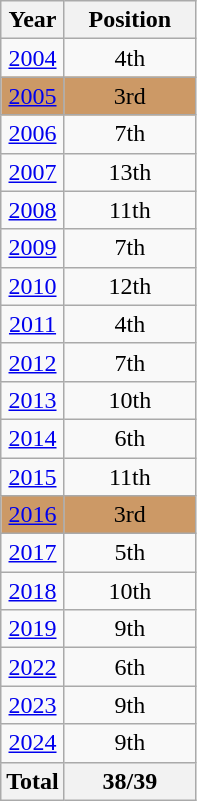<table class="wikitable" style="text-align: center;">
<tr>
<th>Year</th>
<th width="80">Position</th>
</tr>
<tr>
<td> <a href='#'>2004</a></td>
<td>4th</td>
</tr>
<tr bgcolor=cc9966>
<td> <a href='#'>2005</a></td>
<td>3rd</td>
</tr>
<tr>
<td> <a href='#'>2006</a></td>
<td>7th</td>
</tr>
<tr>
<td> <a href='#'>2007</a></td>
<td>13th</td>
</tr>
<tr>
<td> <a href='#'>2008</a></td>
<td>11th</td>
</tr>
<tr>
<td> <a href='#'>2009</a></td>
<td>7th</td>
</tr>
<tr>
<td> <a href='#'>2010</a></td>
<td>12th</td>
</tr>
<tr>
<td> <a href='#'>2011</a></td>
<td>4th</td>
</tr>
<tr>
<td>  <a href='#'>2012</a></td>
<td>7th</td>
</tr>
<tr>
<td> <a href='#'>2013</a></td>
<td>10th</td>
</tr>
<tr>
<td> <a href='#'>2014</a></td>
<td>6th</td>
</tr>
<tr>
<td> <a href='#'>2015</a></td>
<td>11th</td>
</tr>
<tr bgcolor=cc9966>
<td> <a href='#'>2016</a></td>
<td>3rd</td>
</tr>
<tr>
<td> <a href='#'>2017</a></td>
<td>5th</td>
</tr>
<tr>
<td> <a href='#'>2018</a></td>
<td>10th</td>
</tr>
<tr>
<td> <a href='#'>2019</a></td>
<td>9th</td>
</tr>
<tr>
<td> <a href='#'>2022</a></td>
<td>6th</td>
</tr>
<tr>
<td> <a href='#'>2023</a></td>
<td>9th</td>
</tr>
<tr>
<td> <a href='#'>2024</a></td>
<td>9th</td>
</tr>
<tr>
<th>Total</th>
<th>38/39</th>
</tr>
</table>
